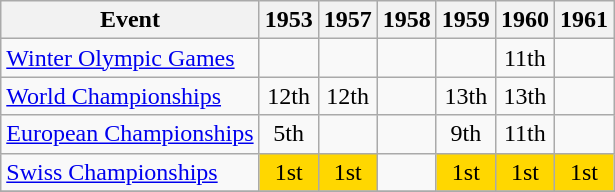<table class="wikitable">
<tr>
<th>Event</th>
<th>1953</th>
<th>1957</th>
<th>1958</th>
<th>1959</th>
<th>1960</th>
<th>1961</th>
</tr>
<tr>
<td><a href='#'>Winter Olympic Games</a></td>
<td></td>
<td></td>
<td></td>
<td></td>
<td align="center">11th</td>
<td></td>
</tr>
<tr>
<td><a href='#'>World Championships</a></td>
<td align="center">12th</td>
<td align="center">12th</td>
<td></td>
<td align="center">13th</td>
<td align="center">13th</td>
<td></td>
</tr>
<tr>
<td><a href='#'>European Championships</a></td>
<td align="center">5th</td>
<td></td>
<td></td>
<td align="center">9th</td>
<td align="center">11th</td>
<td></td>
</tr>
<tr>
<td><a href='#'>Swiss Championships</a></td>
<td align="center" bgcolor="gold">1st</td>
<td align="center" bgcolor="gold">1st</td>
<td></td>
<td align="center" bgcolor="gold">1st</td>
<td align="center" bgcolor="gold">1st</td>
<td align="center" bgcolor="gold">1st</td>
</tr>
<tr>
</tr>
</table>
